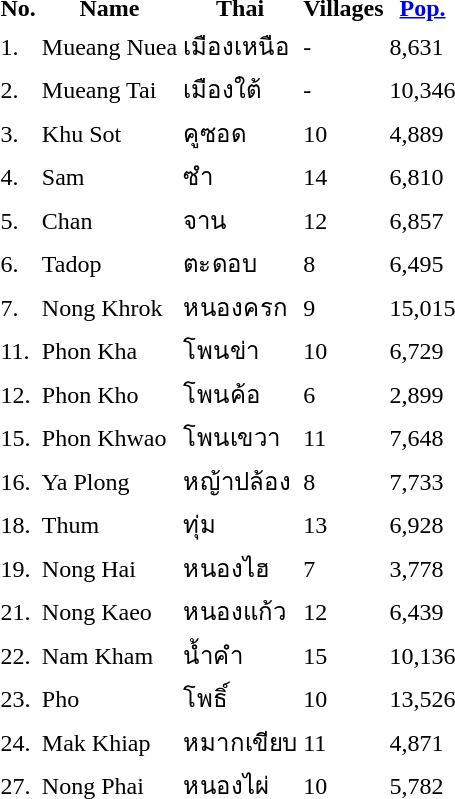<table>
<tr>
<th>No.</th>
<th>Name</th>
<th>Thai</th>
<th>Villages</th>
<th><a href='#'>Pop.</a></th>
</tr>
<tr>
<td>1.</td>
<td>Mueang Nuea</td>
<td>เมืองเหนือ</td>
<td>-</td>
<td>8,631</td>
</tr>
<tr>
<td>2.</td>
<td>Mueang Tai</td>
<td>เมืองใต้</td>
<td>-</td>
<td>10,346</td>
</tr>
<tr>
<td>3.</td>
<td>Khu Sot</td>
<td>คูซอด</td>
<td>10</td>
<td>4,889</td>
</tr>
<tr>
<td>4.</td>
<td>Sam</td>
<td>ซำ</td>
<td>14</td>
<td>6,810</td>
</tr>
<tr>
<td>5.</td>
<td>Chan</td>
<td>จาน</td>
<td>12</td>
<td>6,857</td>
</tr>
<tr>
<td>6.</td>
<td>Tadop</td>
<td>ตะดอบ</td>
<td>8</td>
<td>6,495</td>
</tr>
<tr>
<td>7.</td>
<td>Nong Khrok</td>
<td>หนองครก</td>
<td>9</td>
<td>15,015</td>
</tr>
<tr>
<td>11.</td>
<td>Phon Kha</td>
<td>โพนข่า</td>
<td>10</td>
<td>6,729</td>
</tr>
<tr>
<td>12.</td>
<td>Phon Kho</td>
<td>โพนค้อ</td>
<td>6</td>
<td>2,899</td>
</tr>
<tr>
<td>15.</td>
<td>Phon Khwao</td>
<td>โพนเขวา</td>
<td>11</td>
<td>7,648</td>
</tr>
<tr>
<td>16.</td>
<td>Ya Plong</td>
<td>หญ้าปล้อง</td>
<td>8</td>
<td>7,733</td>
</tr>
<tr>
<td>18.</td>
<td>Thum</td>
<td>ทุ่ม</td>
<td>13</td>
<td>6,928</td>
</tr>
<tr>
<td>19.</td>
<td>Nong Hai</td>
<td>หนองไฮ</td>
<td>7</td>
<td>3,778</td>
</tr>
<tr>
<td>21.</td>
<td>Nong Kaeo</td>
<td>หนองแก้ว</td>
<td>12</td>
<td>6,439</td>
</tr>
<tr>
<td>22.</td>
<td>Nam Kham</td>
<td>น้ำคำ</td>
<td>15</td>
<td>10,136</td>
</tr>
<tr>
<td>23.</td>
<td>Pho</td>
<td>โพธิ์</td>
<td>10</td>
<td>13,526</td>
</tr>
<tr>
<td>24.</td>
<td>Mak Khiap</td>
<td>หมากเขียบ</td>
<td>11</td>
<td>4,871</td>
</tr>
<tr>
<td>27.</td>
<td>Nong Phai</td>
<td>หนองไผ่</td>
<td>10</td>
<td>5,782</td>
</tr>
</table>
